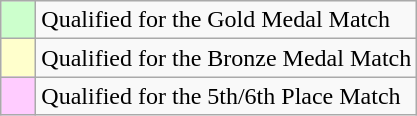<table class="wikitable">
<tr>
<td bgcolor="ccffcc">    </td>
<td>Qualified for the Gold Medal Match</td>
</tr>
<tr>
<td bgcolor="ffffcc">    </td>
<td>Qualified for the Bronze Medal Match</td>
</tr>
<tr>
<td bgcolor="ffccff">    </td>
<td>Qualified for the 5th/6th Place Match</td>
</tr>
</table>
